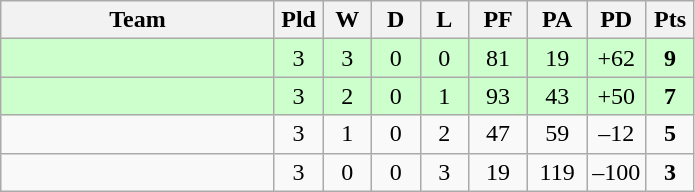<table class="wikitable" style="text-align:center;">
<tr>
<th width=175>Team</th>
<th width=25 abbr="Played">Pld</th>
<th width=25 abbr="Won">W</th>
<th width=25 abbr="Drawn">D</th>
<th width=25 abbr="Lost">L</th>
<th width=32 abbr="Points for">PF</th>
<th width=32 abbr="Points against">PA</th>
<th width=32 abbr="Points difference">PD</th>
<th width=25 abbr="Points">Pts</th>
</tr>
<tr bgcolor=ccffcc>
<td align=left></td>
<td>3</td>
<td>3</td>
<td>0</td>
<td>0</td>
<td>81</td>
<td>19</td>
<td>+62</td>
<td><strong>9</strong></td>
</tr>
<tr bgcolor=ccffcc>
<td align=left></td>
<td>3</td>
<td>2</td>
<td>0</td>
<td>1</td>
<td>93</td>
<td>43</td>
<td>+50</td>
<td><strong>7</strong></td>
</tr>
<tr>
<td align=left></td>
<td>3</td>
<td>1</td>
<td>0</td>
<td>2</td>
<td>47</td>
<td>59</td>
<td>–12</td>
<td><strong>5</strong></td>
</tr>
<tr>
<td align=left></td>
<td>3</td>
<td>0</td>
<td>0</td>
<td>3</td>
<td>19</td>
<td>119</td>
<td>–100</td>
<td><strong>3</strong></td>
</tr>
</table>
